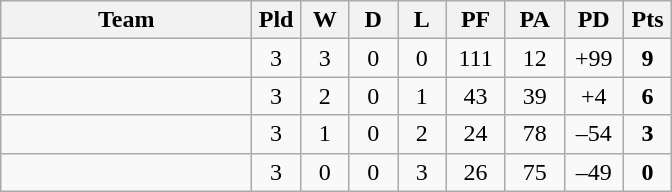<table class="wikitable" style="text-align:center;">
<tr>
<th width=160>Team</th>
<th width=25 abbr="Played">Pld</th>
<th width=25 abbr="Won">W</th>
<th width=25 abbr="Drawn">D</th>
<th width=25 abbr="Lost">L</th>
<th width=32 abbr="Points for">PF</th>
<th width=32 abbr="Points against">PA</th>
<th width=32 abbr="Points difference">PD</th>
<th width=25 abbr="Points">Pts</th>
</tr>
<tr>
<td align=left></td>
<td>3</td>
<td>3</td>
<td>0</td>
<td>0</td>
<td>111</td>
<td>12</td>
<td>+99</td>
<td><strong>9</strong></td>
</tr>
<tr>
<td align=left></td>
<td>3</td>
<td>2</td>
<td>0</td>
<td>1</td>
<td>43</td>
<td>39</td>
<td>+4</td>
<td><strong>6</strong></td>
</tr>
<tr>
<td align=left></td>
<td>3</td>
<td>1</td>
<td>0</td>
<td>2</td>
<td>24</td>
<td>78</td>
<td>–54</td>
<td><strong>3</strong></td>
</tr>
<tr>
<td align=left></td>
<td>3</td>
<td>0</td>
<td>0</td>
<td>3</td>
<td>26</td>
<td>75</td>
<td>–49</td>
<td><strong>0</strong></td>
</tr>
</table>
